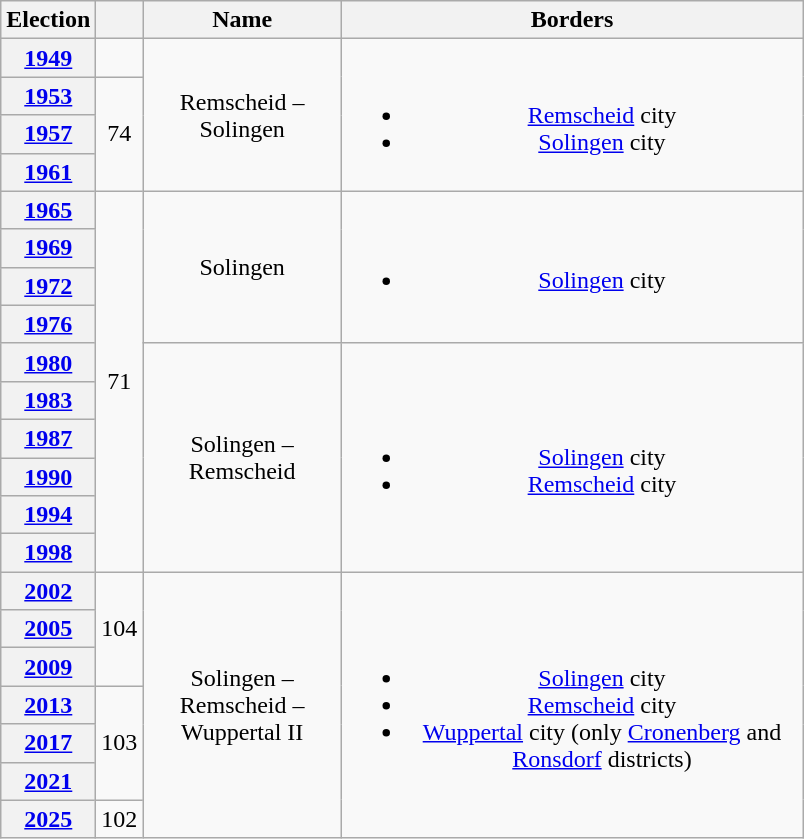<table class=wikitable style="text-align:center">
<tr>
<th>Election</th>
<th></th>
<th width=125px>Name</th>
<th width=300px>Borders</th>
</tr>
<tr>
<th><a href='#'>1949</a></th>
<td></td>
<td rowspan=4>Remscheid – Solingen</td>
<td rowspan=4><br><ul><li><a href='#'>Remscheid</a> city</li><li><a href='#'>Solingen</a> city</li></ul></td>
</tr>
<tr>
<th><a href='#'>1953</a></th>
<td rowspan=3>74</td>
</tr>
<tr>
<th><a href='#'>1957</a></th>
</tr>
<tr>
<th><a href='#'>1961</a></th>
</tr>
<tr>
<th><a href='#'>1965</a></th>
<td rowspan=10>71</td>
<td rowspan=4>Solingen</td>
<td rowspan=4><br><ul><li><a href='#'>Solingen</a> city</li></ul></td>
</tr>
<tr>
<th><a href='#'>1969</a></th>
</tr>
<tr>
<th><a href='#'>1972</a></th>
</tr>
<tr>
<th><a href='#'>1976</a></th>
</tr>
<tr>
<th><a href='#'>1980</a></th>
<td rowspan=6>Solingen – Remscheid</td>
<td rowspan=6><br><ul><li><a href='#'>Solingen</a> city</li><li><a href='#'>Remscheid</a> city</li></ul></td>
</tr>
<tr>
<th><a href='#'>1983</a></th>
</tr>
<tr>
<th><a href='#'>1987</a></th>
</tr>
<tr>
<th><a href='#'>1990</a></th>
</tr>
<tr>
<th><a href='#'>1994</a></th>
</tr>
<tr>
<th><a href='#'>1998</a></th>
</tr>
<tr>
<th><a href='#'>2002</a></th>
<td rowspan=3>104</td>
<td rowspan=7>Solingen – Remscheid – Wuppertal II</td>
<td rowspan=7><br><ul><li><a href='#'>Solingen</a> city</li><li><a href='#'>Remscheid</a> city</li><li><a href='#'>Wuppertal</a> city (only <a href='#'>Cronenberg</a> and <a href='#'>Ronsdorf</a> districts)</li></ul></td>
</tr>
<tr>
<th><a href='#'>2005</a></th>
</tr>
<tr>
<th><a href='#'>2009</a></th>
</tr>
<tr>
<th><a href='#'>2013</a></th>
<td rowspan=3>103</td>
</tr>
<tr>
<th><a href='#'>2017</a></th>
</tr>
<tr>
<th><a href='#'>2021</a></th>
</tr>
<tr>
<th><a href='#'>2025</a></th>
<td>102</td>
</tr>
</table>
